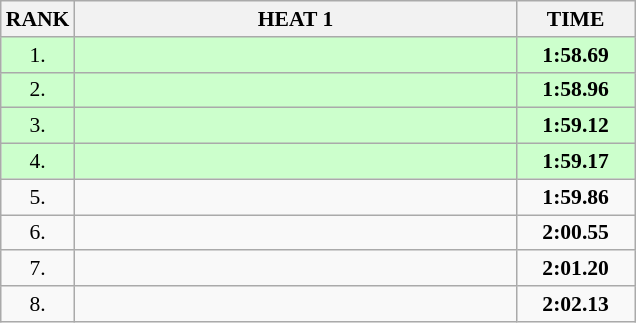<table class="wikitable" style="border-collapse: collapse; font-size: 90%;">
<tr>
<th>RANK</th>
<th style="width: 20em">HEAT 1</th>
<th style="width: 5em">TIME</th>
</tr>
<tr style="background:#ccffcc;">
<td align="center">1.</td>
<td></td>
<td align="center"><strong>1:58.69</strong></td>
</tr>
<tr style="background:#ccffcc;">
<td align="center">2.</td>
<td></td>
<td align="center"><strong>1:58.96</strong></td>
</tr>
<tr style="background:#ccffcc;">
<td align="center">3.</td>
<td></td>
<td align="center"><strong>1:59.12</strong></td>
</tr>
<tr style="background:#ccffcc;">
<td align="center">4.</td>
<td></td>
<td align="center"><strong>1:59.17</strong></td>
</tr>
<tr>
<td align="center">5.</td>
<td></td>
<td align="center"><strong>1:59.86</strong></td>
</tr>
<tr>
<td align="center">6.</td>
<td></td>
<td align="center"><strong>2:00.55</strong></td>
</tr>
<tr>
<td align="center">7.</td>
<td></td>
<td align="center"><strong>2:01.20</strong></td>
</tr>
<tr>
<td align="center">8.</td>
<td></td>
<td align="center"><strong>2:02.13</strong></td>
</tr>
</table>
